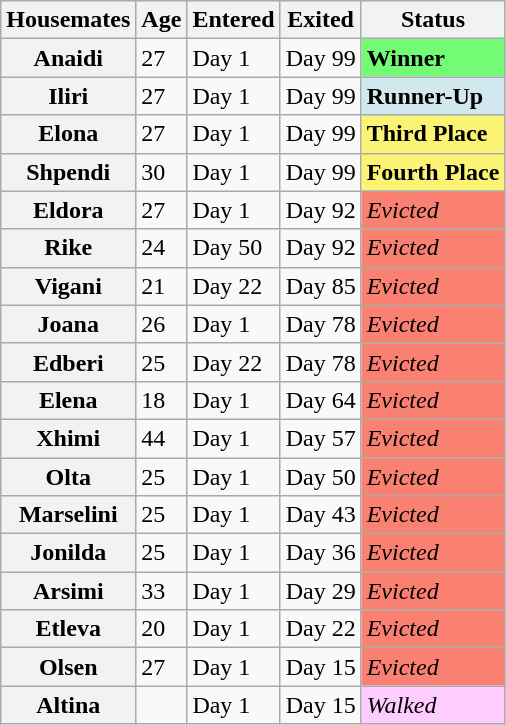<table class="wikitable sortable" style="text-align:left; width:auto;">
<tr>
<th>Housemates</th>
<th>Age</th>
<th>Entered</th>
<th>Exited</th>
<th>Status</th>
</tr>
<tr>
<th>Anaidi</th>
<td>27</td>
<td>Day 1</td>
<td>Day 99</td>
<td style="background:#73FB76"><strong> Winner</strong></td>
</tr>
<tr>
<th>Iliri</th>
<td>27</td>
<td>Day 1</td>
<td>Day 99</td>
<td style="background:#D1E8EF"><strong>Runner-Up</strong></td>
</tr>
<tr>
<th>Elona</th>
<td>27</td>
<td>Day 1</td>
<td>Day 99</td>
<td style="background:#FBF373"><strong>Third Place</strong></td>
</tr>
<tr>
<th>Shpendi</th>
<td>30</td>
<td>Day 1</td>
<td>Day 99</td>
<td style="background:#FBF373"><strong>Fourth Place</strong></td>
</tr>
<tr>
<th>Eldora</th>
<td>27</td>
<td>Day 1</td>
<td>Day 92</td>
<td style="background:#FA8072"><em>Evicted</em></td>
</tr>
<tr>
<th>Rike</th>
<td>24</td>
<td>Day 50</td>
<td>Day 92</td>
<td style="background:#FA8072"><em>Evicted</em></td>
</tr>
<tr>
<th>Vigani</th>
<td>21</td>
<td>Day 22</td>
<td>Day 85</td>
<td style="background:#FA8072"><em>Evicted</em></td>
</tr>
<tr>
<th>Joana</th>
<td>26</td>
<td>Day 1</td>
<td>Day 78</td>
<td style="background:#FA8072"><em>Evicted</em></td>
</tr>
<tr>
<th>Edberi</th>
<td>25</td>
<td>Day 22</td>
<td>Day 78</td>
<td style="background:#FA8072"><em>Evicted</em></td>
</tr>
<tr>
<th>Elena</th>
<td>18</td>
<td>Day 1</td>
<td>Day 64</td>
<td style="background:#FA8072"><em>Evicted</em></td>
</tr>
<tr>
<th>Xhimi</th>
<td>44</td>
<td>Day 1</td>
<td>Day 57</td>
<td style="background:#FA8072"><em>Evicted</em></td>
</tr>
<tr>
<th>Olta</th>
<td>25</td>
<td>Day 1</td>
<td>Day 50</td>
<td style="background:#FA8072"><em>Evicted</em></td>
</tr>
<tr>
<th>Marselini</th>
<td>25</td>
<td>Day 1</td>
<td>Day 43</td>
<td style="background:#FA8072"><em>Evicted</em></td>
</tr>
<tr>
<th>Jonilda</th>
<td>25</td>
<td>Day 1</td>
<td>Day 36</td>
<td style="background:#FA8072"><em>Evicted</em></td>
</tr>
<tr>
<th>Arsimi</th>
<td>33</td>
<td>Day 1</td>
<td>Day 29</td>
<td style="background:#FA8072"><em>Evicted</em></td>
</tr>
<tr>
<th>Etleva</th>
<td>20</td>
<td>Day 1</td>
<td>Day 22</td>
<td style="background:#FA8072"><em>Evicted</em></td>
</tr>
<tr>
<th>Olsen</th>
<td>27</td>
<td>Day 1</td>
<td>Day 15</td>
<td style="background:#FA8072"><em>Evicted</em></td>
</tr>
<tr>
<th>Altina</th>
<td></td>
<td>Day 1</td>
<td>Day 15</td>
<td style="background:#FFCCFF"><em>Walked</em></td>
</tr>
</table>
